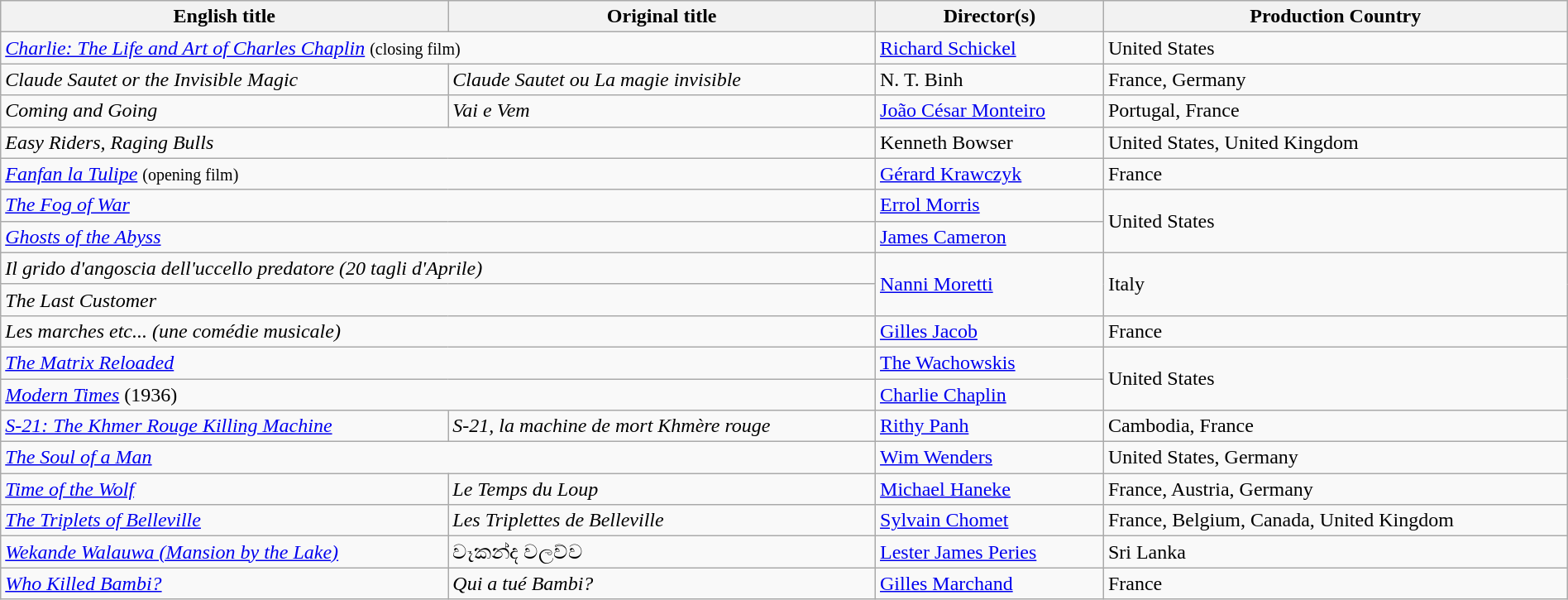<table class="wikitable" width="100%" cellpadding="5">
<tr>
<th scope="col">English title</th>
<th scope="col">Original title</th>
<th scope="col">Director(s)</th>
<th scope="col">Production Country</th>
</tr>
<tr>
<td colspan="2"><em><a href='#'>Charlie: The Life and Art of Charles Chaplin</a></em> <small>(closing film)</small></td>
<td data-sort-value="“Makhma”"><a href='#'>Richard Schickel</a></td>
<td>United States</td>
</tr>
<tr>
<td><em>Claude Sautet or the Invisible Magic</em></td>
<td><em>Claude Sautet ou La magie invisible</em></td>
<td>N. T. Binh</td>
<td>France, Germany</td>
</tr>
<tr>
<td><em>Coming and Going</em></td>
<td><em>Vai e Vem</em></td>
<td><a href='#'>João César Monteiro</a></td>
<td>Portugal, France</td>
</tr>
<tr>
<td colspan="2"><em>Easy Riders, Raging Bulls</em></td>
<td>Kenneth Bowser</td>
<td>United States, United Kingdom</td>
</tr>
<tr>
<td colspan="2"><em><a href='#'>Fanfan la Tulipe</a></em> <small>(opening film)</small></td>
<td><a href='#'>Gérard Krawczyk</a></td>
<td>France</td>
</tr>
<tr>
<td colspan="2"><em><a href='#'>The Fog of War</a></em></td>
<td><a href='#'>Errol Morris</a></td>
<td rowspan="2">United States</td>
</tr>
<tr>
<td colspan="2"><em><a href='#'>Ghosts of the Abyss</a></em></td>
<td><a href='#'>James Cameron</a></td>
</tr>
<tr>
<td colspan="2"><em>Il grido d'angoscia dell'uccello predatore (20 tagli d'Aprile)</em></td>
<td rowspan="2"><a href='#'>Nanni Moretti</a></td>
<td rowspan="2">Italy</td>
</tr>
<tr>
<td colspan="2"><em>The Last Customer</em></td>
</tr>
<tr>
<td colspan="2"><em>Les marches etc... (une comédie musicale)</em></td>
<td><a href='#'>Gilles Jacob</a></td>
<td>France</td>
</tr>
<tr>
<td colspan="2"><em><a href='#'>The Matrix Reloaded</a></em></td>
<td><a href='#'>The Wachowskis</a></td>
<td rowspan="2">United States</td>
</tr>
<tr>
<td colspan="2"><em><a href='#'>Modern Times</a></em> (1936)</td>
<td><a href='#'>Charlie Chaplin</a></td>
</tr>
<tr>
<td><em><a href='#'>S-21: The Khmer Rouge Killing Machine</a></em></td>
<td><em>S-21, la machine de mort Khmère rouge</em></td>
<td><a href='#'>Rithy Panh</a></td>
<td>Cambodia, France</td>
</tr>
<tr>
<td colspan="2"><em><a href='#'>The Soul of a Man</a></em></td>
<td><a href='#'>Wim Wenders</a></td>
<td>United States, Germany</td>
</tr>
<tr>
<td><em><a href='#'>Time of the Wolf</a></em></td>
<td><em>Le Temps du Loup</em></td>
<td><a href='#'>Michael Haneke</a></td>
<td>France, Austria, Germany</td>
</tr>
<tr>
<td><em><a href='#'>The Triplets of Belleville</a></em></td>
<td><em>Les Triplettes de Belleville</em></td>
<td><a href='#'>Sylvain Chomet</a></td>
<td>France, Belgium, Canada, United Kingdom</td>
</tr>
<tr>
<td><em><a href='#'>Wekande Walauwa (Mansion by the Lake)</a></em></td>
<td>වෑකන්ද වලව්ව</td>
<td><a href='#'>Lester James Peries</a></td>
<td>Sri Lanka</td>
</tr>
<tr>
<td><em><a href='#'>Who Killed Bambi?</a></em></td>
<td><em>Qui a tué Bambi?</em></td>
<td><a href='#'>Gilles Marchand</a></td>
<td>France</td>
</tr>
</table>
